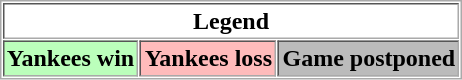<table align="center" border="1" cellpadding="2" cellspacing="1" style="border:1px solid #aaa">
<tr>
<th colspan="3">Legend</th>
</tr>
<tr>
<th bgcolor="bbffbb">Yankees win</th>
<th bgcolor="ffbbbb">Yankees loss</th>
<th bgcolor="bbbbbb">Game postponed</th>
</tr>
</table>
